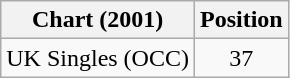<table class="wikitable">
<tr>
<th>Chart (2001)</th>
<th>Position</th>
</tr>
<tr>
<td>UK Singles (OCC)</td>
<td align="center">37</td>
</tr>
</table>
